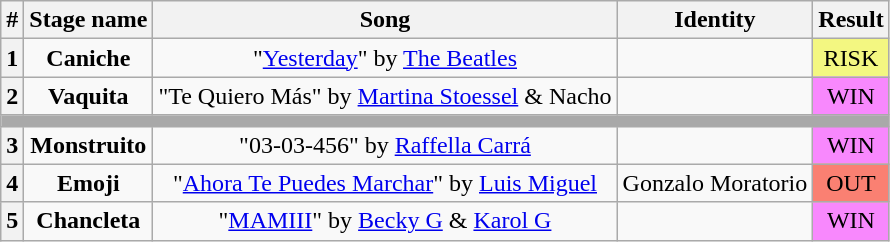<table class="wikitable plainrowheaders" style="text-align: center;">
<tr>
<th>#</th>
<th>Stage name</th>
<th>Song</th>
<th>Identity</th>
<th>Result</th>
</tr>
<tr>
<th><strong>1</strong></th>
<td><strong>Caniche</strong></td>
<td>"<a href='#'>Yesterday</a>" by <a href='#'>The Beatles</a></td>
<td></td>
<td bgcolor="#F3F781">RISK</td>
</tr>
<tr>
<th><strong>2</strong></th>
<td><strong>Vaquita</strong></td>
<td>"Te Quiero Más" by <a href='#'>Martina Stoessel</a> & Nacho</td>
<td></td>
<td bgcolor="#F888FD">WIN</td>
</tr>
<tr>
<td colspan="5" style="background:darkgray"></td>
</tr>
<tr>
<th><strong>3</strong></th>
<td><strong>Monstruito</strong></td>
<td>"03-03-456" by <a href='#'>Raffella Carrá</a></td>
<td></td>
<td bgcolor="#F888FD">WIN</td>
</tr>
<tr>
<th><strong>4</strong></th>
<td><strong>Emoji</strong></td>
<td>"<a href='#'>Ahora Te Puedes Marchar</a>" by <a href='#'>Luis Miguel</a></td>
<td>Gonzalo Moratorio</td>
<td bgcolor="salmon">OUT</td>
</tr>
<tr>
<th><strong>5</strong></th>
<td><strong>Chancleta</strong></td>
<td>"<a href='#'>MAMIII</a>" by <a href='#'>Becky G</a> & <a href='#'>Karol G</a></td>
<td></td>
<td bgcolor="#F888FD">WIN</td>
</tr>
</table>
